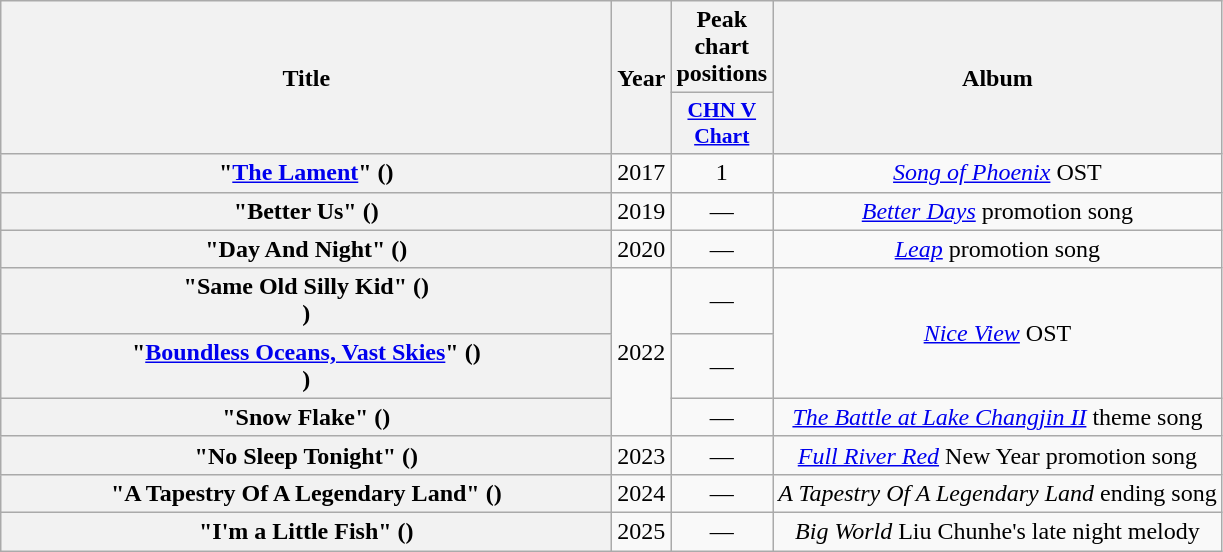<table class="wikitable plainrowheaders" style="text-align:center;">
<tr>
<th rowspan="2" scope="col" style="width:25em;">Title</th>
<th rowspan="2" scope="col">Year</th>
<th>Peak chart positions</th>
<th rowspan="2" scope="col">Album</th>
</tr>
<tr>
<th scope="col" style="width:3em;font-size:90%;"><a href='#'>CHN V Chart</a><br></th>
</tr>
<tr>
<th scope="row">"<a href='#'>The Lament</a>" ()</th>
<td>2017</td>
<td>1</td>
<td><em><a href='#'>Song of Phoenix</a></em> OST</td>
</tr>
<tr>
<th scope="row">"Better Us" ()</th>
<td>2019</td>
<td>—</td>
<td><a href='#'><em>Better Days</em></a> promotion song</td>
</tr>
<tr>
<th scope="row">"Day And Night" ()</th>
<td>2020</td>
<td>—</td>
<td><a href='#'><em>Leap</em></a> promotion song</td>
</tr>
<tr>
<th scope="row">"Same Old Silly Kid" ()<br>)</th>
<td rowspan="3">2022</td>
<td>—</td>
<td rowspan="2"><em><a href='#'>Nice View</a></em> OST</td>
</tr>
<tr>
<th scope="row">"<a href='#'>Boundless Oceans, Vast Skies</a>" ()<br>)</th>
<td>—</td>
</tr>
<tr>
<th scope="row">"Snow Flake" ()</th>
<td>—</td>
<td><em><a href='#'>The Battle at Lake Changjin II</a></em> theme song</td>
</tr>
<tr>
<th scope="row">"No Sleep Tonight" ()</th>
<td>2023</td>
<td>—</td>
<td><em><a href='#'>Full River Red</a></em> New Year promotion song</td>
</tr>
<tr>
<th scope="row">"A Tapestry Of A Legendary Land" ()</th>
<td>2024</td>
<td>—</td>
<td><em>A Tapestry Of A Legendary Land</em> ending song</td>
</tr>
<tr>
<th scope="row">"I'm a Little Fish" ()</th>
<td>2025</td>
<td>—</td>
<td><em>Big World</em> Liu Chunhe's late night melody</td>
</tr>
</table>
